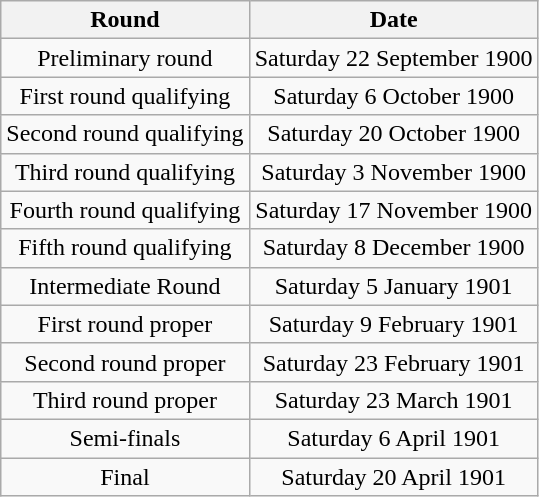<table class="wikitable" style="text-align: center">
<tr>
<th>Round</th>
<th>Date</th>
</tr>
<tr>
<td>Preliminary round</td>
<td>Saturday 22 September 1900</td>
</tr>
<tr>
<td>First round qualifying</td>
<td>Saturday 6 October 1900</td>
</tr>
<tr>
<td>Second round qualifying</td>
<td>Saturday 20 October 1900</td>
</tr>
<tr>
<td>Third round qualifying</td>
<td>Saturday 3 November 1900</td>
</tr>
<tr>
<td>Fourth round qualifying</td>
<td>Saturday 17 November 1900</td>
</tr>
<tr>
<td>Fifth round qualifying</td>
<td>Saturday 8 December 1900</td>
</tr>
<tr>
<td>Intermediate Round</td>
<td>Saturday 5 January 1901</td>
</tr>
<tr>
<td>First round proper</td>
<td>Saturday 9 February 1901</td>
</tr>
<tr>
<td>Second round proper</td>
<td>Saturday 23 February 1901</td>
</tr>
<tr>
<td>Third round proper</td>
<td>Saturday 23 March 1901</td>
</tr>
<tr>
<td>Semi-finals</td>
<td>Saturday 6 April 1901</td>
</tr>
<tr>
<td>Final</td>
<td>Saturday 20 April 1901</td>
</tr>
</table>
